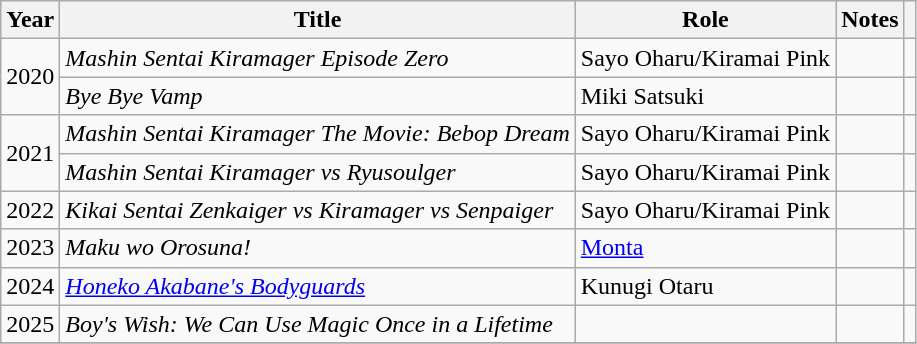<table class="wikitable">
<tr>
<th>Year</th>
<th>Title</th>
<th>Role</th>
<th>Notes</th>
<th></th>
</tr>
<tr>
<td rowspan=2>2020</td>
<td><em>Mashin Sentai Kiramager Episode Zero</em></td>
<td>Sayo Oharu/Kiramai Pink</td>
<td></td>
<td></td>
</tr>
<tr>
<td><em>Bye Bye Vamp</em></td>
<td>Miki Satsuki</td>
<td></td>
<td></td>
</tr>
<tr>
<td rowspan=2>2021</td>
<td><em>Mashin Sentai Kiramager The Movie: Bebop Dream</em></td>
<td>Sayo Oharu/Kiramai Pink</td>
<td></td>
<td></td>
</tr>
<tr>
<td><em>Mashin Sentai Kiramager vs Ryusoulger</em></td>
<td>Sayo Oharu/Kiramai Pink</td>
<td></td>
<td></td>
</tr>
<tr>
<td>2022</td>
<td><em>Kikai Sentai Zenkaiger vs Kiramager vs Senpaiger</em></td>
<td>Sayo Oharu/Kiramai Pink</td>
<td></td>
<td></td>
</tr>
<tr>
<td>2023</td>
<td><em>Maku wo Orosuna!</em></td>
<td><a href='#'>Monta</a></td>
<td></td>
<td></td>
</tr>
<tr>
<td>2024</td>
<td><em><a href='#'>Honeko Akabane's Bodyguards</a></em></td>
<td>Kunugi Otaru</td>
<td></td>
<td></td>
</tr>
<tr>
<td>2025</td>
<td><em>Boy's Wish: We Can Use Magic Once in a Lifetime</em></td>
<td></td>
<td></td>
<td></td>
</tr>
<tr>
</tr>
</table>
